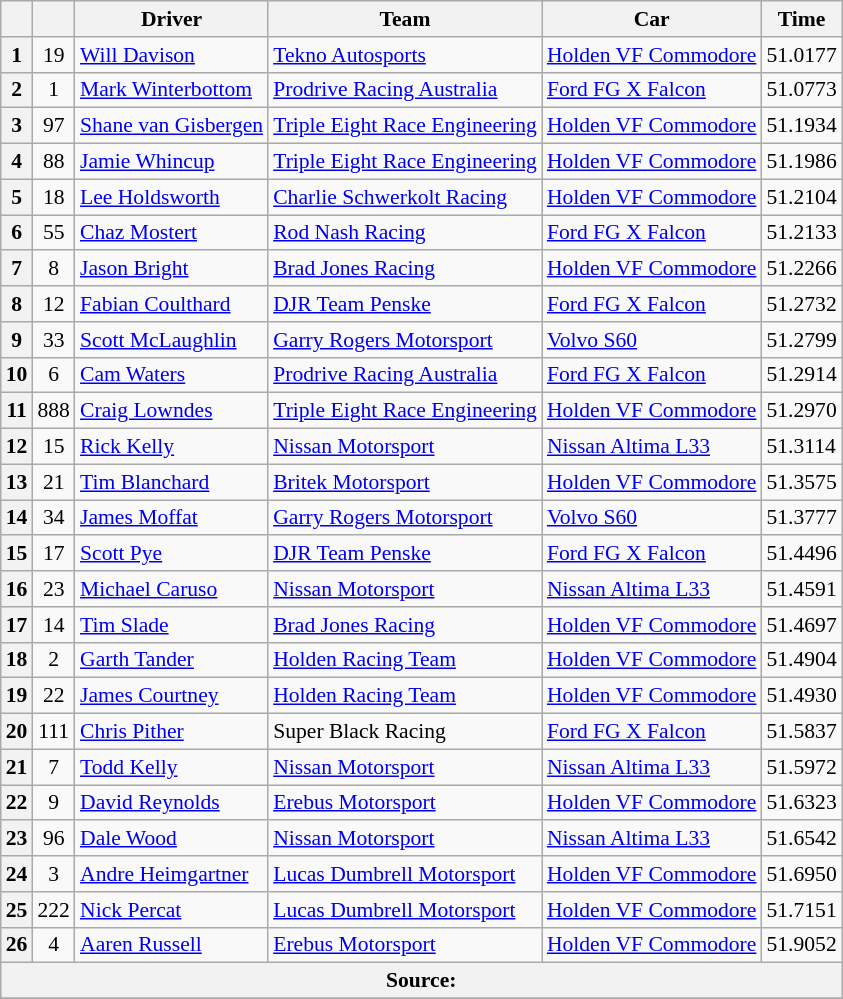<table class="wikitable" style="font-size: 90%">
<tr>
<th></th>
<th></th>
<th>Driver</th>
<th>Team</th>
<th>Car</th>
<th>Time</th>
</tr>
<tr>
<th>1</th>
<td align="center">19</td>
<td> <a href='#'>Will Davison</a></td>
<td><a href='#'>Tekno Autosports</a></td>
<td><a href='#'>Holden VF Commodore</a></td>
<td>51.0177</td>
</tr>
<tr>
<th>2</th>
<td align="center">1</td>
<td> <a href='#'>Mark Winterbottom</a></td>
<td><a href='#'>Prodrive Racing Australia</a></td>
<td><a href='#'>Ford FG X Falcon</a></td>
<td>51.0773</td>
</tr>
<tr>
<th>3</th>
<td align="center">97</td>
<td> <a href='#'>Shane van Gisbergen</a></td>
<td><a href='#'>Triple Eight Race Engineering</a></td>
<td><a href='#'>Holden VF Commodore</a></td>
<td>51.1934</td>
</tr>
<tr>
<th>4</th>
<td align="center">88</td>
<td> <a href='#'>Jamie Whincup</a></td>
<td><a href='#'>Triple Eight Race Engineering</a></td>
<td><a href='#'>Holden VF Commodore</a></td>
<td>51.1986</td>
</tr>
<tr>
<th>5</th>
<td align="center">18</td>
<td> <a href='#'>Lee Holdsworth</a></td>
<td><a href='#'>Charlie Schwerkolt Racing</a></td>
<td><a href='#'>Holden VF Commodore</a></td>
<td>51.2104</td>
</tr>
<tr>
<th>6</th>
<td align="center">55</td>
<td> <a href='#'>Chaz Mostert</a></td>
<td><a href='#'>Rod Nash Racing</a></td>
<td><a href='#'>Ford FG X Falcon</a></td>
<td>51.2133</td>
</tr>
<tr>
<th>7</th>
<td align="center">8</td>
<td> <a href='#'>Jason Bright</a></td>
<td><a href='#'>Brad Jones Racing</a></td>
<td><a href='#'>Holden VF Commodore</a></td>
<td>51.2266</td>
</tr>
<tr>
<th>8</th>
<td align="center">12</td>
<td> <a href='#'>Fabian Coulthard</a></td>
<td><a href='#'>DJR Team Penske</a></td>
<td><a href='#'>Ford FG X Falcon</a></td>
<td>51.2732</td>
</tr>
<tr>
<th>9</th>
<td align="center">33</td>
<td> <a href='#'>Scott McLaughlin</a></td>
<td><a href='#'>Garry Rogers Motorsport</a></td>
<td><a href='#'>Volvo S60</a></td>
<td>51.2799</td>
</tr>
<tr>
<th>10</th>
<td align="center">6</td>
<td> <a href='#'>Cam Waters</a></td>
<td><a href='#'>Prodrive Racing Australia</a></td>
<td><a href='#'>Ford FG X Falcon</a></td>
<td>51.2914</td>
</tr>
<tr>
<th>11</th>
<td align="center">888</td>
<td> <a href='#'>Craig Lowndes</a></td>
<td><a href='#'>Triple Eight Race Engineering</a></td>
<td><a href='#'>Holden VF Commodore</a></td>
<td>51.2970</td>
</tr>
<tr>
<th>12</th>
<td align="center">15</td>
<td> <a href='#'>Rick Kelly</a></td>
<td><a href='#'>Nissan Motorsport</a></td>
<td><a href='#'>Nissan Altima L33</a></td>
<td>51.3114</td>
</tr>
<tr>
<th>13</th>
<td align="center">21</td>
<td> <a href='#'>Tim Blanchard</a></td>
<td><a href='#'>Britek Motorsport</a></td>
<td><a href='#'>Holden VF Commodore</a></td>
<td>51.3575</td>
</tr>
<tr>
<th>14</th>
<td align="center">34</td>
<td> <a href='#'>James Moffat</a></td>
<td><a href='#'>Garry Rogers Motorsport</a></td>
<td><a href='#'>Volvo S60</a></td>
<td>51.3777</td>
</tr>
<tr>
<th>15</th>
<td align="center">17</td>
<td> <a href='#'>Scott Pye</a></td>
<td><a href='#'>DJR Team Penske</a></td>
<td><a href='#'>Ford FG X Falcon</a></td>
<td>51.4496</td>
</tr>
<tr>
<th>16</th>
<td align="center">23</td>
<td> <a href='#'>Michael Caruso</a></td>
<td><a href='#'>Nissan Motorsport</a></td>
<td><a href='#'>Nissan Altima L33</a></td>
<td>51.4591</td>
</tr>
<tr>
<th>17</th>
<td align="center">14</td>
<td> <a href='#'>Tim Slade</a></td>
<td><a href='#'>Brad Jones Racing</a></td>
<td><a href='#'>Holden VF Commodore</a></td>
<td>51.4697</td>
</tr>
<tr>
<th>18</th>
<td align="center">2</td>
<td> <a href='#'>Garth Tander</a></td>
<td><a href='#'>Holden Racing Team</a></td>
<td><a href='#'>Holden VF Commodore</a></td>
<td>51.4904</td>
</tr>
<tr>
<th>19</th>
<td align="center">22</td>
<td> <a href='#'>James Courtney</a></td>
<td><a href='#'>Holden Racing Team</a></td>
<td><a href='#'>Holden VF Commodore</a></td>
<td>51.4930</td>
</tr>
<tr>
<th>20</th>
<td align="center">111</td>
<td> <a href='#'>Chris Pither</a></td>
<td>Super Black Racing</td>
<td><a href='#'>Ford FG X Falcon</a></td>
<td>51.5837</td>
</tr>
<tr>
<th>21</th>
<td align="center">7</td>
<td> <a href='#'>Todd Kelly</a></td>
<td><a href='#'>Nissan Motorsport</a></td>
<td><a href='#'>Nissan Altima L33</a></td>
<td>51.5972</td>
</tr>
<tr>
<th>22</th>
<td align="center">9</td>
<td> <a href='#'>David Reynolds</a></td>
<td><a href='#'>Erebus Motorsport</a></td>
<td><a href='#'>Holden VF Commodore</a></td>
<td>51.6323</td>
</tr>
<tr>
<th>23</th>
<td align="center">96</td>
<td> <a href='#'>Dale Wood</a></td>
<td><a href='#'>Nissan Motorsport</a></td>
<td><a href='#'>Nissan Altima L33</a></td>
<td>51.6542</td>
</tr>
<tr>
<th>24</th>
<td align="center">3</td>
<td> <a href='#'>Andre Heimgartner</a></td>
<td><a href='#'>Lucas Dumbrell Motorsport</a></td>
<td><a href='#'>Holden VF Commodore</a></td>
<td>51.6950</td>
</tr>
<tr>
<th>25</th>
<td align="center">222</td>
<td> <a href='#'>Nick Percat</a></td>
<td><a href='#'>Lucas Dumbrell Motorsport</a></td>
<td><a href='#'>Holden VF Commodore</a></td>
<td>51.7151</td>
</tr>
<tr>
<th>26</th>
<td align="center">4</td>
<td> <a href='#'>Aaren Russell</a></td>
<td><a href='#'>Erebus Motorsport</a></td>
<td><a href='#'>Holden VF Commodore</a></td>
<td>51.9052</td>
</tr>
<tr>
<th colspan="6">Source:</th>
</tr>
<tr>
</tr>
</table>
